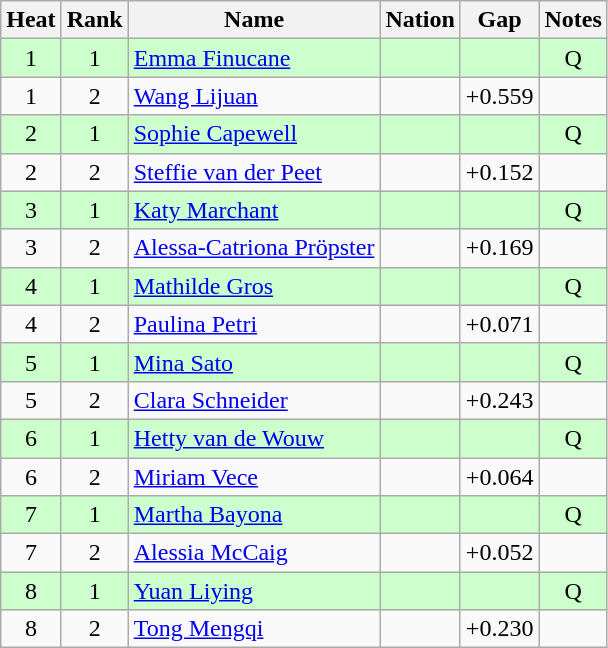<table class="wikitable sortable" style="text-align:center">
<tr>
<th>Heat</th>
<th>Rank</th>
<th>Name</th>
<th>Nation</th>
<th>Gap</th>
<th>Notes</th>
</tr>
<tr bgcolor=ccffcc>
<td>1</td>
<td>1</td>
<td align=left><a href='#'>Emma Finucane</a></td>
<td align=left></td>
<td></td>
<td>Q</td>
</tr>
<tr>
<td>1</td>
<td>2</td>
<td align=left><a href='#'>Wang Lijuan</a></td>
<td align=left></td>
<td>+0.559</td>
<td></td>
</tr>
<tr bgcolor=ccffcc>
<td>2</td>
<td>1</td>
<td align=left><a href='#'>Sophie Capewell</a></td>
<td align=left></td>
<td></td>
<td>Q</td>
</tr>
<tr>
<td>2</td>
<td>2</td>
<td align=left><a href='#'>Steffie van der Peet</a></td>
<td align=left></td>
<td>+0.152</td>
<td></td>
</tr>
<tr bgcolor=ccffcc>
<td>3</td>
<td>1</td>
<td align=left><a href='#'>Katy Marchant</a></td>
<td align=left></td>
<td></td>
<td>Q</td>
</tr>
<tr>
<td>3</td>
<td>2</td>
<td align=left><a href='#'>Alessa-Catriona Pröpster</a></td>
<td align=left></td>
<td>+0.169</td>
<td></td>
</tr>
<tr bgcolor=ccffcc>
<td>4</td>
<td>1</td>
<td align=left><a href='#'>Mathilde Gros</a></td>
<td align=left></td>
<td></td>
<td>Q</td>
</tr>
<tr>
<td>4</td>
<td>2</td>
<td align=left><a href='#'>Paulina Petri</a></td>
<td align=left></td>
<td>+0.071</td>
<td></td>
</tr>
<tr bgcolor=ccffcc>
<td>5</td>
<td>1</td>
<td align=left><a href='#'>Mina Sato</a></td>
<td align=left></td>
<td></td>
<td>Q</td>
</tr>
<tr>
<td>5</td>
<td>2</td>
<td align=left><a href='#'>Clara Schneider</a></td>
<td align=left></td>
<td>+0.243</td>
<td></td>
</tr>
<tr bgcolor=ccffcc>
<td>6</td>
<td>1</td>
<td align=left><a href='#'>Hetty van de Wouw</a></td>
<td align=left></td>
<td></td>
<td>Q</td>
</tr>
<tr>
<td>6</td>
<td>2</td>
<td align=left><a href='#'>Miriam Vece</a></td>
<td align=left></td>
<td>+0.064</td>
<td></td>
</tr>
<tr bgcolor=ccffcc>
<td>7</td>
<td>1</td>
<td align=left><a href='#'>Martha Bayona</a></td>
<td align=left></td>
<td></td>
<td>Q</td>
</tr>
<tr>
<td>7</td>
<td>2</td>
<td align=left><a href='#'>Alessia McCaig</a></td>
<td align=left></td>
<td>+0.052</td>
<td></td>
</tr>
<tr bgcolor=ccffcc>
<td>8</td>
<td>1</td>
<td align=left><a href='#'>Yuan Liying</a></td>
<td align=left></td>
<td></td>
<td>Q</td>
</tr>
<tr>
<td>8</td>
<td>2</td>
<td align=left><a href='#'>Tong Mengqi</a></td>
<td align=left></td>
<td>+0.230</td>
<td></td>
</tr>
</table>
